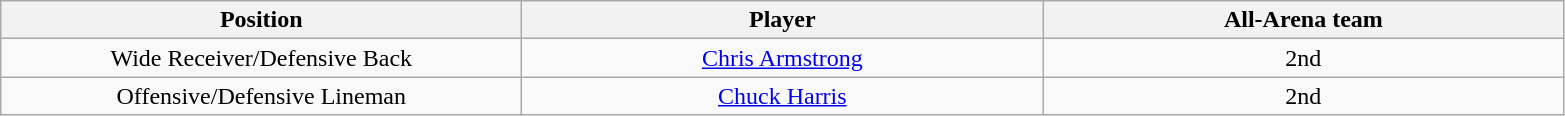<table class="wikitable sortable">
<tr>
<th bgcolor="#DDDDFF" width="20%">Position</th>
<th bgcolor="#DDDDFF" width="20%">Player</th>
<th bgcolor="#DDDDFF" width="20%">All-Arena team</th>
</tr>
<tr align="center">
<td>Wide Receiver/Defensive Back</td>
<td><a href='#'>Chris Armstrong</a></td>
<td>2nd</td>
</tr>
<tr align="center">
<td>Offensive/Defensive Lineman</td>
<td><a href='#'>Chuck Harris</a></td>
<td>2nd</td>
</tr>
</table>
